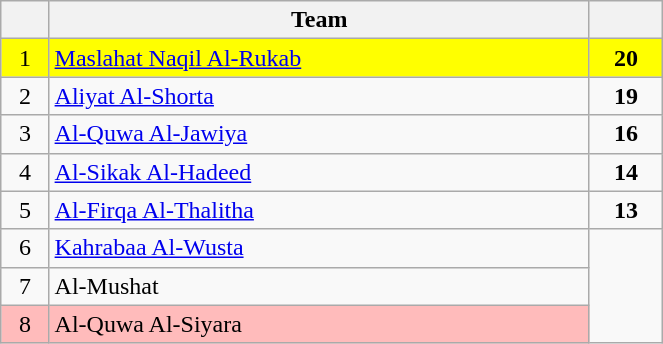<table class="wikitable" style="text-align: center; width: 35%">
<tr>
<th><strong></strong></th>
<th><strong>Team</strong></th>
<th><strong></strong></th>
</tr>
<tr>
<td style="background:#FFFF00;">1</td>
<td style="background:#FFFF00; text-align: left"><a href='#'>Maslahat Naqil Al-Rukab</a></td>
<td style="background:#FFFF00;"><strong>20</strong></td>
</tr>
<tr>
<td>2</td>
<td style="text-align: left"><a href='#'>Aliyat Al-Shorta</a></td>
<td><strong>19</strong></td>
</tr>
<tr>
<td>3</td>
<td style="text-align: left"><a href='#'>Al-Quwa Al-Jawiya</a></td>
<td><strong>16</strong></td>
</tr>
<tr>
<td>4</td>
<td style="text-align: left"><a href='#'>Al-Sikak Al-Hadeed</a></td>
<td><strong>14</strong></td>
</tr>
<tr>
<td>5</td>
<td style="text-align: left"><a href='#'>Al-Firqa Al-Thalitha</a></td>
<td><strong>13</strong></td>
</tr>
<tr>
<td>6</td>
<td style="text-align: left"><a href='#'>Kahrabaa Al-Wusta</a></td>
</tr>
<tr>
<td>7</td>
<td style="text-align: left">Al-Mushat</td>
</tr>
<tr>
<td style="background:#FFBBBB;">8</td>
<td style="background:#FFBBBB; text-align: left">Al-Quwa Al-Siyara</td>
</tr>
</table>
